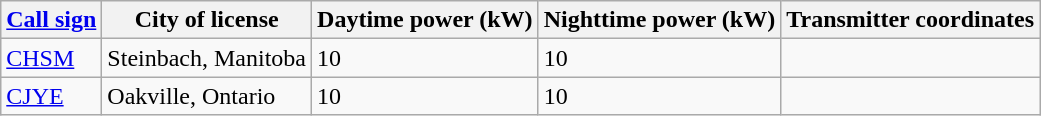<table class="wikitable sortable">
<tr>
<th><a href='#'>Call sign</a></th>
<th>City of license</th>
<th>Daytime power (kW)</th>
<th>Nighttime power (kW)</th>
<th>Transmitter coordinates</th>
</tr>
<tr>
<td><a href='#'>CHSM</a></td>
<td>Steinbach, Manitoba</td>
<td>10</td>
<td>10</td>
<td></td>
</tr>
<tr>
<td><a href='#'>CJYE</a></td>
<td>Oakville, Ontario</td>
<td>10</td>
<td>10</td>
<td></td>
</tr>
</table>
